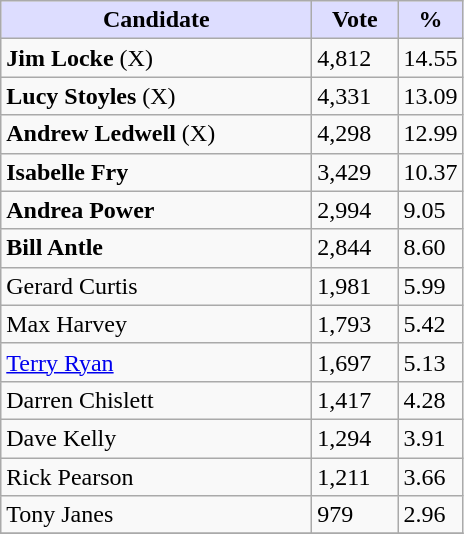<table class="wikitable">
<tr>
<th style="background:#ddf; width:200px;">Candidate</th>
<th style="background:#ddf; width:50px;">Vote</th>
<th style="background:#ddf; width:30px;">%</th>
</tr>
<tr>
<td><strong>Jim Locke</strong> (X)</td>
<td>4,812</td>
<td>14.55</td>
</tr>
<tr>
<td><strong>Lucy Stoyles</strong> (X)</td>
<td>4,331</td>
<td>13.09</td>
</tr>
<tr>
<td><strong>Andrew Ledwell</strong> (X)</td>
<td>4,298</td>
<td>12.99</td>
</tr>
<tr>
<td><strong>Isabelle Fry</strong></td>
<td>3,429</td>
<td>10.37</td>
</tr>
<tr>
<td><strong>Andrea Power</strong></td>
<td>2,994</td>
<td>9.05</td>
</tr>
<tr>
<td><strong>Bill Antle</strong></td>
<td>2,844</td>
<td>8.60</td>
</tr>
<tr>
<td>Gerard Curtis</td>
<td>1,981</td>
<td>5.99</td>
</tr>
<tr>
<td>Max Harvey</td>
<td>1,793</td>
<td>5.42</td>
</tr>
<tr>
<td><a href='#'>Terry Ryan</a></td>
<td>1,697</td>
<td>5.13</td>
</tr>
<tr>
<td>Darren Chislett</td>
<td>1,417</td>
<td>4.28</td>
</tr>
<tr>
<td>Dave Kelly</td>
<td>1,294</td>
<td>3.91</td>
</tr>
<tr>
<td>Rick Pearson</td>
<td>1,211</td>
<td>3.66</td>
</tr>
<tr>
<td>Tony Janes</td>
<td>979</td>
<td>2.96</td>
</tr>
<tr>
</tr>
</table>
